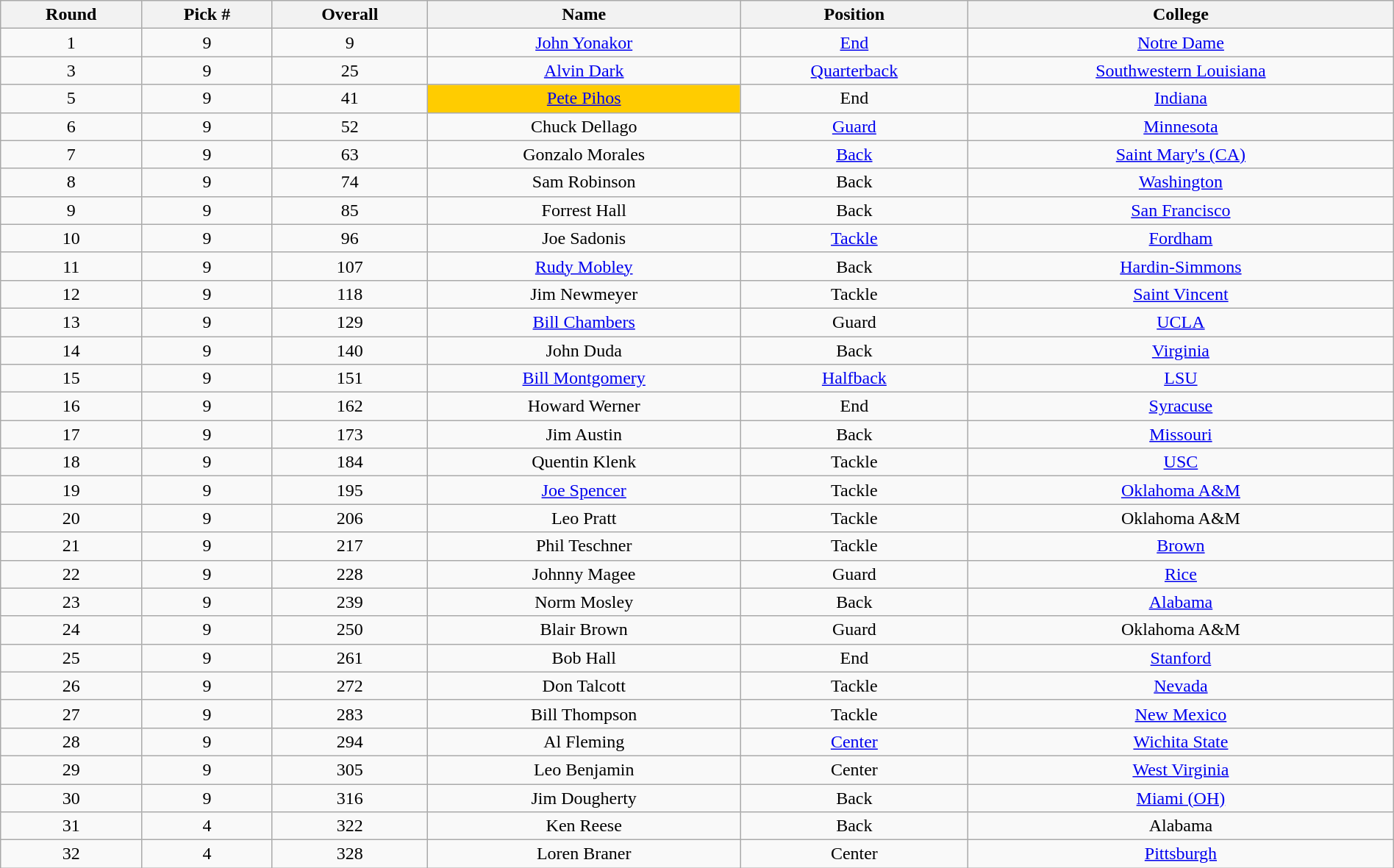<table class="wikitable sortable sortable" style="width: 100%; text-align:center">
<tr>
<th>Round</th>
<th>Pick #</th>
<th>Overall</th>
<th>Name</th>
<th>Position</th>
<th>College</th>
</tr>
<tr>
<td>1</td>
<td>9</td>
<td>9</td>
<td><a href='#'>John Yonakor</a></td>
<td><a href='#'>End</a></td>
<td><a href='#'>Notre Dame</a></td>
</tr>
<tr>
<td>3</td>
<td>9</td>
<td>25</td>
<td><a href='#'>Alvin Dark</a></td>
<td><a href='#'>Quarterback</a></td>
<td><a href='#'>Southwestern Louisiana</a></td>
</tr>
<tr>
<td>5</td>
<td>9</td>
<td>41</td>
<td bgcolor=#FFCC00><a href='#'>Pete Pihos</a></td>
<td>End</td>
<td><a href='#'>Indiana</a></td>
</tr>
<tr>
<td>6</td>
<td>9</td>
<td>52</td>
<td>Chuck Dellago</td>
<td><a href='#'>Guard</a></td>
<td><a href='#'>Minnesota</a></td>
</tr>
<tr>
<td>7</td>
<td>9</td>
<td>63</td>
<td>Gonzalo Morales</td>
<td><a href='#'>Back</a></td>
<td><a href='#'>Saint Mary's (CA)</a></td>
</tr>
<tr>
<td>8</td>
<td>9</td>
<td>74</td>
<td>Sam Robinson</td>
<td>Back</td>
<td><a href='#'>Washington</a></td>
</tr>
<tr>
<td>9</td>
<td>9</td>
<td>85</td>
<td>Forrest Hall</td>
<td>Back</td>
<td><a href='#'>San Francisco</a></td>
</tr>
<tr>
<td>10</td>
<td>9</td>
<td>96</td>
<td>Joe Sadonis</td>
<td><a href='#'>Tackle</a></td>
<td><a href='#'>Fordham</a></td>
</tr>
<tr>
<td>11</td>
<td>9</td>
<td>107</td>
<td><a href='#'>Rudy Mobley</a></td>
<td>Back</td>
<td><a href='#'>Hardin-Simmons</a></td>
</tr>
<tr>
<td>12</td>
<td>9</td>
<td>118</td>
<td>Jim Newmeyer</td>
<td>Tackle</td>
<td><a href='#'>Saint Vincent</a></td>
</tr>
<tr>
<td>13</td>
<td>9</td>
<td>129</td>
<td><a href='#'>Bill Chambers</a></td>
<td>Guard</td>
<td><a href='#'>UCLA</a></td>
</tr>
<tr>
<td>14</td>
<td>9</td>
<td>140</td>
<td>John Duda</td>
<td>Back</td>
<td><a href='#'>Virginia</a></td>
</tr>
<tr>
<td>15</td>
<td>9</td>
<td>151</td>
<td><a href='#'>Bill Montgomery</a></td>
<td><a href='#'>Halfback</a></td>
<td><a href='#'>LSU</a></td>
</tr>
<tr>
<td>16</td>
<td>9</td>
<td>162</td>
<td>Howard Werner</td>
<td>End</td>
<td><a href='#'>Syracuse</a></td>
</tr>
<tr>
<td>17</td>
<td>9</td>
<td>173</td>
<td>Jim Austin</td>
<td>Back</td>
<td><a href='#'>Missouri</a></td>
</tr>
<tr>
<td>18</td>
<td>9</td>
<td>184</td>
<td>Quentin Klenk</td>
<td>Tackle</td>
<td><a href='#'>USC</a></td>
</tr>
<tr>
<td>19</td>
<td>9</td>
<td>195</td>
<td><a href='#'>Joe Spencer</a></td>
<td>Tackle</td>
<td><a href='#'>Oklahoma A&M</a></td>
</tr>
<tr>
<td>20</td>
<td>9</td>
<td>206</td>
<td>Leo Pratt</td>
<td>Tackle</td>
<td>Oklahoma A&M</td>
</tr>
<tr>
<td>21</td>
<td>9</td>
<td>217</td>
<td>Phil Teschner</td>
<td>Tackle</td>
<td><a href='#'>Brown</a></td>
</tr>
<tr>
<td>22</td>
<td>9</td>
<td>228</td>
<td>Johnny Magee</td>
<td>Guard</td>
<td><a href='#'>Rice</a></td>
</tr>
<tr>
<td>23</td>
<td>9</td>
<td>239</td>
<td>Norm Mosley</td>
<td>Back</td>
<td><a href='#'>Alabama</a></td>
</tr>
<tr>
<td>24</td>
<td>9</td>
<td>250</td>
<td>Blair Brown</td>
<td>Guard</td>
<td>Oklahoma A&M</td>
</tr>
<tr>
<td>25</td>
<td>9</td>
<td>261</td>
<td>Bob Hall</td>
<td>End</td>
<td><a href='#'>Stanford</a></td>
</tr>
<tr>
<td>26</td>
<td>9</td>
<td>272</td>
<td>Don Talcott</td>
<td>Tackle</td>
<td><a href='#'>Nevada</a></td>
</tr>
<tr>
<td>27</td>
<td>9</td>
<td>283</td>
<td>Bill Thompson</td>
<td>Tackle</td>
<td><a href='#'>New Mexico</a></td>
</tr>
<tr>
<td>28</td>
<td>9</td>
<td>294</td>
<td>Al Fleming</td>
<td><a href='#'>Center</a></td>
<td><a href='#'>Wichita State</a></td>
</tr>
<tr>
<td>29</td>
<td>9</td>
<td>305</td>
<td>Leo Benjamin</td>
<td>Center</td>
<td><a href='#'>West Virginia</a></td>
</tr>
<tr>
<td>30</td>
<td>9</td>
<td>316</td>
<td>Jim Dougherty</td>
<td>Back</td>
<td><a href='#'>Miami (OH)</a></td>
</tr>
<tr>
<td>31</td>
<td>4</td>
<td>322</td>
<td>Ken Reese</td>
<td>Back</td>
<td>Alabama</td>
</tr>
<tr>
<td>32</td>
<td>4</td>
<td>328</td>
<td>Loren Braner</td>
<td>Center</td>
<td><a href='#'>Pittsburgh</a></td>
</tr>
</table>
